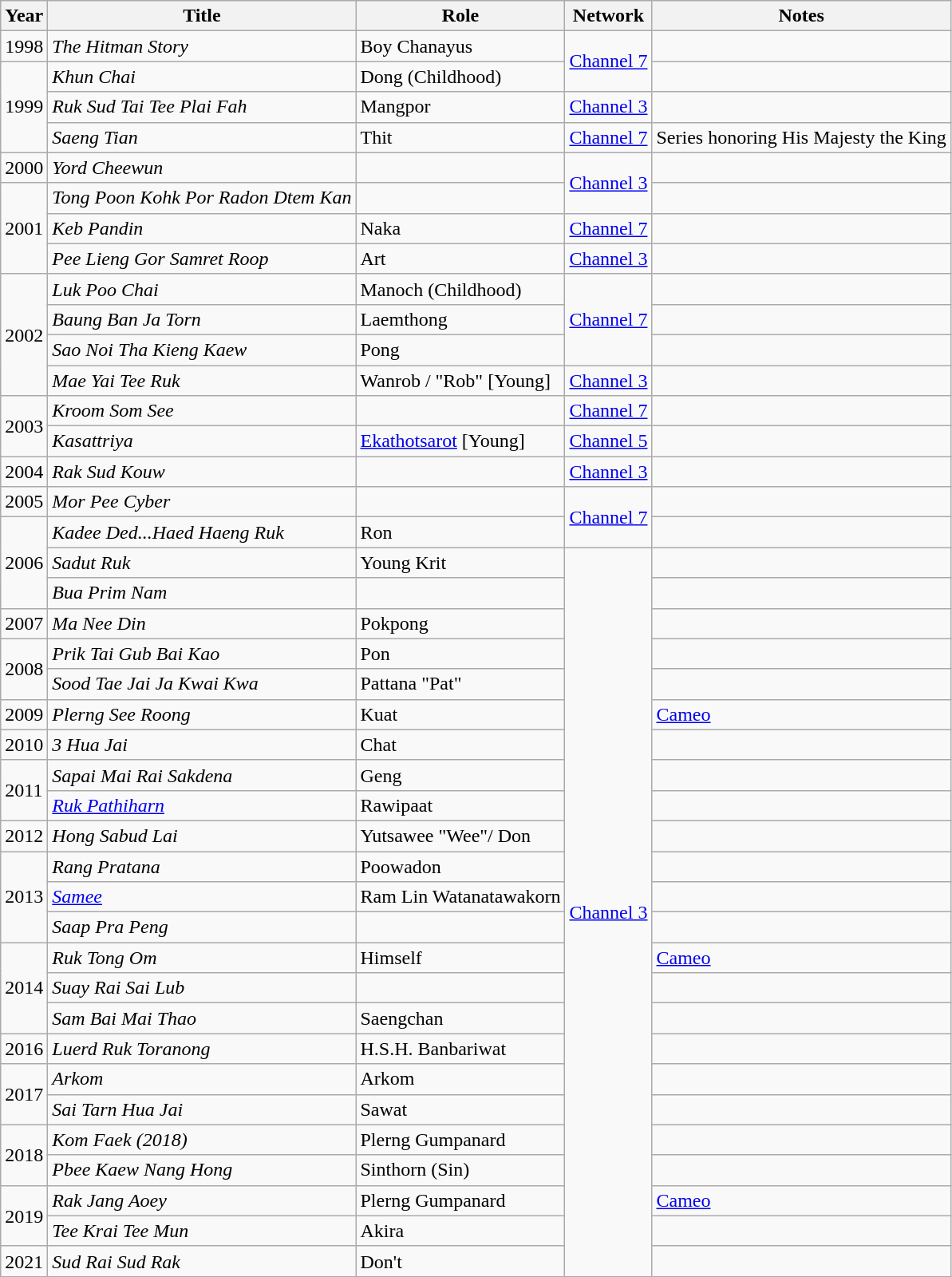<table class="wikitable sortable">
<tr>
<th>Year</th>
<th>Title</th>
<th>Role</th>
<th>Network</th>
<th class="unsortable">Notes</th>
</tr>
<tr>
<td>1998</td>
<td><em>The Hitman Story</em></td>
<td>Boy Chanayus</td>
<td rowspan="2"><a href='#'>Channel 7</a></td>
<td></td>
</tr>
<tr>
<td rowspan="3">1999</td>
<td><em>Khun Chai</em></td>
<td>Dong (Childhood)</td>
<td></td>
</tr>
<tr>
<td><em>Ruk Sud Tai Tee Plai Fah</em></td>
<td>Mangpor</td>
<td><a href='#'>Channel 3</a></td>
<td></td>
</tr>
<tr>
<td><em>Saeng Tian</em></td>
<td>Thit</td>
<td><a href='#'>Channel 7</a></td>
<td>Series honoring His Majesty the King</td>
</tr>
<tr>
<td>2000</td>
<td><em>Yord Cheewun </em></td>
<td></td>
<td rowspan="2"><a href='#'>Channel 3</a></td>
<td></td>
</tr>
<tr>
<td rowspan="3">2001</td>
<td><em>Tong Poon Kohk Por Radon Dtem Kan</em></td>
<td></td>
<td></td>
</tr>
<tr>
<td><em>Keb Pandin</em></td>
<td>Naka</td>
<td><a href='#'>Channel 7</a></td>
<td></td>
</tr>
<tr>
<td><em>Pee Lieng Gor Samret Roop </em></td>
<td>Art</td>
<td><a href='#'>Channel 3</a></td>
<td></td>
</tr>
<tr>
<td rowspan="4">2002</td>
<td><em>Luk Poo Chai</em></td>
<td>Manoch (Childhood)</td>
<td rowspan="3"><a href='#'>Channel 7</a></td>
<td></td>
</tr>
<tr>
<td><em>Baung Ban Ja Torn</em></td>
<td>Laemthong</td>
<td></td>
</tr>
<tr>
<td><em>Sao Noi Tha Kieng Kaew</em></td>
<td>Pong</td>
<td></td>
</tr>
<tr>
<td><em>Mae Yai Tee Ruk</em></td>
<td>Wanrob / "Rob" [Young]</td>
<td><a href='#'>Channel 3</a></td>
<td></td>
</tr>
<tr>
<td rowspan="2">2003</td>
<td><em>Kroom Som See</em></td>
<td></td>
<td><a href='#'>Channel 7</a></td>
<td></td>
</tr>
<tr>
<td><em>Kasattriya</em></td>
<td><a href='#'>Ekathotsarot</a> [Young]</td>
<td><a href='#'>Channel 5</a></td>
<td></td>
</tr>
<tr>
<td>2004</td>
<td><em>Rak Sud Kouw</em></td>
<td></td>
<td><a href='#'>Channel 3</a></td>
<td></td>
</tr>
<tr>
<td>2005</td>
<td><em>Mor Pee Cyber</em></td>
<td></td>
<td rowspan="2"><a href='#'>Channel 7</a></td>
<td></td>
</tr>
<tr>
<td rowspan="3">2006</td>
<td><em>Kadee Ded...Haed Haeng Ruk</em></td>
<td>Ron</td>
<td></td>
</tr>
<tr>
<td><em>Sadut Ruk</em></td>
<td>Young Krit</td>
<td rowspan="24"><a href='#'>Channel 3</a></td>
<td></td>
</tr>
<tr>
<td><em>Bua Prim Nam</em></td>
<td></td>
<td></td>
</tr>
<tr>
<td>2007</td>
<td><em>Ma Nee Din</em></td>
<td>Pokpong</td>
<td></td>
</tr>
<tr>
<td rowspan="2">2008</td>
<td><em>Prik Tai Gub Bai Kao</em></td>
<td>Pon</td>
<td></td>
</tr>
<tr>
<td><em>Sood Tae Jai Ja Kwai Kwa </em></td>
<td>Pattana "Pat"</td>
<td></td>
</tr>
<tr>
<td>2009</td>
<td><em>Plerng See Roong</em></td>
<td>Kuat</td>
<td><a href='#'>Cameo</a></td>
</tr>
<tr>
<td>2010</td>
<td><em>3 Hua Jai </em></td>
<td>Chat</td>
<td></td>
</tr>
<tr>
<td rowspan="2">2011</td>
<td><em>Sapai Mai Rai Sakdena</em></td>
<td>Geng</td>
<td></td>
</tr>
<tr>
<td><em><a href='#'>Ruk Pathiharn</a> </em></td>
<td>Rawipaat</td>
<td></td>
</tr>
<tr>
<td>2012</td>
<td><em>Hong Sabud Lai</em></td>
<td>Yutsawee "Wee"/ Don</td>
<td></td>
</tr>
<tr>
<td rowspan="3">2013</td>
<td><em>Rang Pratana </em></td>
<td>Poowadon</td>
<td></td>
</tr>
<tr>
<td><em><a href='#'>Samee</a></em></td>
<td>Ram Lin Watanatawakorn</td>
<td></td>
</tr>
<tr>
<td><em>Saap Pra Peng</em></td>
<td></td>
<td></td>
</tr>
<tr>
<td rowspan="3">2014</td>
<td><em>Ruk Tong Om</em></td>
<td>Himself</td>
<td><a href='#'>Cameo</a></td>
</tr>
<tr>
<td><em>Suay Rai Sai Lub</em></td>
<td></td>
<td></td>
</tr>
<tr>
<td><em>Sam Bai Mai Thao </em></td>
<td>Saengchan</td>
<td></td>
</tr>
<tr>
<td rowspan="1">2016</td>
<td><em>Luerd Ruk Toranong</em></td>
<td>H.S.H. Banbariwat</td>
<td></td>
</tr>
<tr>
<td rowspan="2">2017</td>
<td><em>Arkom</em></td>
<td>Arkom</td>
<td></td>
</tr>
<tr>
<td><em>Sai Tarn Hua Jai</em></td>
<td>Sawat</td>
<td></td>
</tr>
<tr>
<td rowspan="2">2018</td>
<td><em>Kom Faek (2018)</em></td>
<td>Plerng Gumpanard</td>
<td></td>
</tr>
<tr>
<td><em>Pbee Kaew Nang Hong </em></td>
<td>Sinthorn (Sin)</td>
<td></td>
</tr>
<tr>
<td rowspan="2">2019</td>
<td><em>Rak Jang Aoey</em></td>
<td>Plerng Gumpanard</td>
<td><a href='#'>Cameo</a></td>
</tr>
<tr>
<td><em>Tee Krai Tee Mun </em></td>
<td>Akira</td>
<td></td>
</tr>
<tr>
<td>2021</td>
<td><em>Sud Rai Sud Rak </em></td>
<td>Don't</td>
<td></td>
</tr>
</table>
